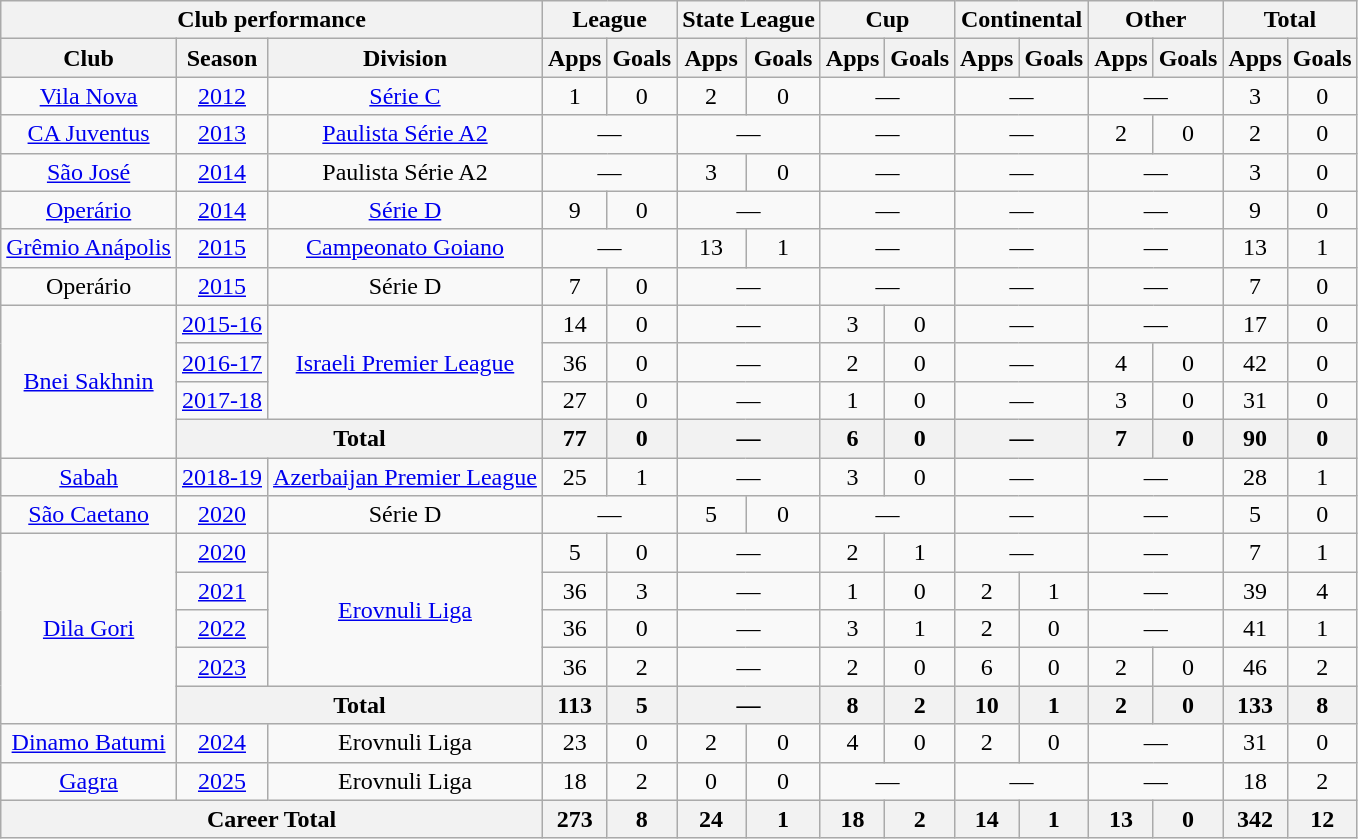<table class="wikitable" style="text-align: center">
<tr>
<th colspan="3">Club performance</th>
<th colspan="2">League</th>
<th colspan="2">State League</th>
<th colspan="2">Cup</th>
<th colspan="2">Continental</th>
<th colspan="2">Other</th>
<th colspan="3">Total</th>
</tr>
<tr>
<th>Club</th>
<th>Season</th>
<th>Division</th>
<th>Apps</th>
<th>Goals</th>
<th>Apps</th>
<th>Goals</th>
<th>Apps</th>
<th>Goals</th>
<th>Apps</th>
<th>Goals</th>
<th>Apps</th>
<th>Goals</th>
<th>Apps</th>
<th>Goals</th>
</tr>
<tr>
<td><a href='#'>Vila Nova</a></td>
<td><a href='#'>2012</a></td>
<td><a href='#'>Série C</a></td>
<td>1</td>
<td>0</td>
<td>2</td>
<td>0</td>
<td colspan="2">—</td>
<td colspan="2">—</td>
<td colspan="2">—</td>
<td>3</td>
<td>0</td>
</tr>
<tr>
<td><a href='#'>CA Juventus</a></td>
<td><a href='#'>2013</a></td>
<td><a href='#'>Paulista Série A2</a></td>
<td colspan="2">—</td>
<td colspan="2">—</td>
<td colspan="2">—</td>
<td colspan="2">—</td>
<td>2</td>
<td>0</td>
<td>2</td>
<td>0</td>
</tr>
<tr>
<td><a href='#'>São José</a></td>
<td><a href='#'>2014</a></td>
<td>Paulista Série A2</td>
<td colspan="2">—</td>
<td>3</td>
<td>0</td>
<td colspan="2">—</td>
<td colspan="2">—</td>
<td colspan="2">—</td>
<td>3</td>
<td>0</td>
</tr>
<tr>
<td><a href='#'>Operário</a></td>
<td><a href='#'>2014</a></td>
<td><a href='#'>Série D</a></td>
<td>9</td>
<td>0</td>
<td colspan="2">—</td>
<td colspan="2">—</td>
<td colspan="2">—</td>
<td colspan="2">—</td>
<td>9</td>
<td>0</td>
</tr>
<tr>
<td><a href='#'>Grêmio Anápolis</a></td>
<td><a href='#'>2015</a></td>
<td><a href='#'>Campeonato Goiano</a></td>
<td colspan="2">—</td>
<td>13</td>
<td>1</td>
<td colspan="2">—</td>
<td colspan="2">—</td>
<td colspan="2">—</td>
<td>13</td>
<td>1</td>
</tr>
<tr>
<td>Operário</td>
<td><a href='#'>2015</a></td>
<td>Série D</td>
<td>7</td>
<td>0</td>
<td colspan="2">—</td>
<td colspan="2">—</td>
<td colspan="2">—</td>
<td colspan="2">—</td>
<td>7</td>
<td>0</td>
</tr>
<tr>
<td rowspan="4"><a href='#'>Bnei Sakhnin</a></td>
<td><a href='#'>2015-16</a></td>
<td rowspan="3"><a href='#'>Israeli Premier League</a></td>
<td>14</td>
<td>0</td>
<td colspan="2">—</td>
<td>3</td>
<td>0</td>
<td colspan="2">—</td>
<td colspan="2">—</td>
<td>17</td>
<td>0</td>
</tr>
<tr>
<td><a href='#'>2016-17</a></td>
<td>36</td>
<td>0</td>
<td colspan="2">—</td>
<td>2</td>
<td>0</td>
<td colspan="2">—</td>
<td>4</td>
<td>0</td>
<td>42</td>
<td>0</td>
</tr>
<tr>
<td><a href='#'>2017-18</a></td>
<td>27</td>
<td>0</td>
<td colspan="2">—</td>
<td>1</td>
<td>0</td>
<td colspan="2">—</td>
<td>3</td>
<td>0</td>
<td>31</td>
<td>0</td>
</tr>
<tr>
<th colspan="2">Total</th>
<th>77</th>
<th>0</th>
<th colspan="2">—</th>
<th>6</th>
<th>0</th>
<th colspan="2">—</th>
<th>7</th>
<th>0</th>
<th>90</th>
<th>0</th>
</tr>
<tr>
<td><a href='#'>Sabah</a></td>
<td><a href='#'>2018-19</a></td>
<td><a href='#'>Azerbaijan Premier League</a></td>
<td>25</td>
<td>1</td>
<td colspan="2">—</td>
<td>3</td>
<td>0</td>
<td colspan="2">—</td>
<td colspan="2">—</td>
<td>28</td>
<td>1</td>
</tr>
<tr>
<td><a href='#'>São Caetano</a></td>
<td><a href='#'>2020</a></td>
<td>Série D</td>
<td colspan="2">—</td>
<td>5</td>
<td>0</td>
<td colspan="2">—</td>
<td colspan="2">—</td>
<td colspan="2">—</td>
<td>5</td>
<td>0</td>
</tr>
<tr>
<td rowspan="5"><a href='#'>Dila Gori</a></td>
<td><a href='#'>2020</a></td>
<td rowspan="4"><a href='#'>Erovnuli Liga</a></td>
<td>5</td>
<td>0</td>
<td colspan="2">—</td>
<td>2</td>
<td>1</td>
<td colspan="2">—</td>
<td colspan="2">—</td>
<td>7</td>
<td>1</td>
</tr>
<tr>
<td><a href='#'>2021</a></td>
<td>36</td>
<td>3</td>
<td colspan="2">—</td>
<td>1</td>
<td>0</td>
<td>2</td>
<td>1</td>
<td colspan="2">—</td>
<td>39</td>
<td>4</td>
</tr>
<tr>
<td><a href='#'>2022</a></td>
<td>36</td>
<td>0</td>
<td colspan="2">—</td>
<td>3</td>
<td>1</td>
<td>2</td>
<td>0</td>
<td colspan="2">—</td>
<td>41</td>
<td>1</td>
</tr>
<tr>
<td><a href='#'>2023</a></td>
<td>36</td>
<td>2</td>
<td colspan="2">—</td>
<td>2</td>
<td>0</td>
<td>6</td>
<td>0</td>
<td>2</td>
<td>0</td>
<td>46</td>
<td>2</td>
</tr>
<tr>
<th colspan="2">Total</th>
<th>113</th>
<th>5</th>
<th colspan="2">—</th>
<th>8</th>
<th>2</th>
<th>10</th>
<th>1</th>
<th>2</th>
<th>0</th>
<th>133</th>
<th>8</th>
</tr>
<tr>
<td><a href='#'>Dinamo Batumi</a></td>
<td><a href='#'>2024</a></td>
<td>Erovnuli Liga</td>
<td>23</td>
<td>0</td>
<td>2</td>
<td>0</td>
<td>4</td>
<td>0</td>
<td>2</td>
<td>0</td>
<td colspan="2">—</td>
<td>31</td>
<td>0</td>
</tr>
<tr>
<td><a href='#'>Gagra</a></td>
<td><a href='#'>2025</a></td>
<td>Erovnuli Liga</td>
<td>18</td>
<td>2</td>
<td>0</td>
<td>0</td>
<td colspan="2">—</td>
<td colspan="2">—</td>
<td colspan="2">—</td>
<td>18</td>
<td>2</td>
</tr>
<tr>
<th colspan="3">Career Total</th>
<th>273</th>
<th>8</th>
<th>24</th>
<th>1</th>
<th>18</th>
<th>2</th>
<th>14</th>
<th>1</th>
<th>13</th>
<th>0</th>
<th>342</th>
<th>12</th>
</tr>
</table>
